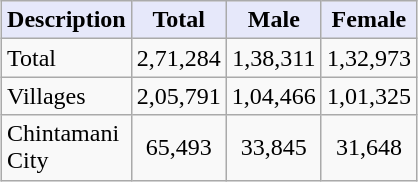<table class="wikitable" style="margin: 1em auto 1em auto;">
<tr>
<th style="width:40px; text-align:center; background:#e6e8fa;">Description</th>
<th style="width:40px; text-align:center; background:#e6e8fa;">Total</th>
<th style="width:40px; text-align:center; background:#e6e8fa;">Male</th>
<th style="width:40px; text-align:center; background:#e6e8fa;">Female</th>
</tr>
<tr>
<td style="text-align:left;">Total</td>
<td style="text-align:center;">2,71,284</td>
<td style="text-align:center;">1,38,311</td>
<td style="text-align:center;">1,32,973</td>
</tr>
<tr>
<td style="text-align:left;">Villages</td>
<td style="text-align:center;">2,05,791</td>
<td style="text-align:center;">1,04,466</td>
<td style="text-align:center;">1,01,325</td>
</tr>
<tr>
<td style="text-align:left;">Chintamani City</td>
<td style="text-align:center;">65,493</td>
<td style="text-align:center;">33,845</td>
<td style="text-align:center;">31,648</td>
</tr>
</table>
